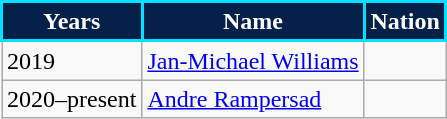<table class="wikitable">
<tr>
<th style="background:#052149; color:#fff; border:2px solid #00e2ff;" scope="col">Years</th>
<th style="background:#052149; color:#fff; border:2px solid #00e2ff;" scope="col">Name</th>
<th style="background:#052149; color:#fff; border:2px solid #00e2ff;" scope="col">Nation</th>
</tr>
<tr>
<td>2019</td>
<td><a href='#'>Jan-Michael Williams</a></td>
<td></td>
</tr>
<tr>
<td>2020–present</td>
<td><a href='#'>Andre Rampersad</a></td>
<td></td>
</tr>
</table>
